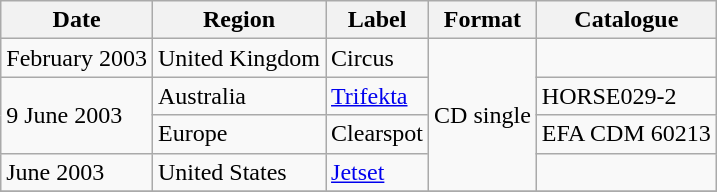<table class="wikitable">
<tr>
<th>Date</th>
<th>Region</th>
<th>Label</th>
<th>Format</th>
<th>Catalogue</th>
</tr>
<tr>
<td>February 2003</td>
<td>United Kingdom</td>
<td>Circus</td>
<td rowspan="4">CD single</td>
<td></td>
</tr>
<tr>
<td rowspan="2">9 June 2003</td>
<td>Australia</td>
<td><a href='#'>Trifekta</a></td>
<td>HORSE029-2</td>
</tr>
<tr>
<td>Europe</td>
<td>Clearspot</td>
<td>EFA CDM 60213</td>
</tr>
<tr>
<td>June 2003</td>
<td>United States</td>
<td><a href='#'>Jetset</a></td>
<td></td>
</tr>
<tr>
</tr>
</table>
